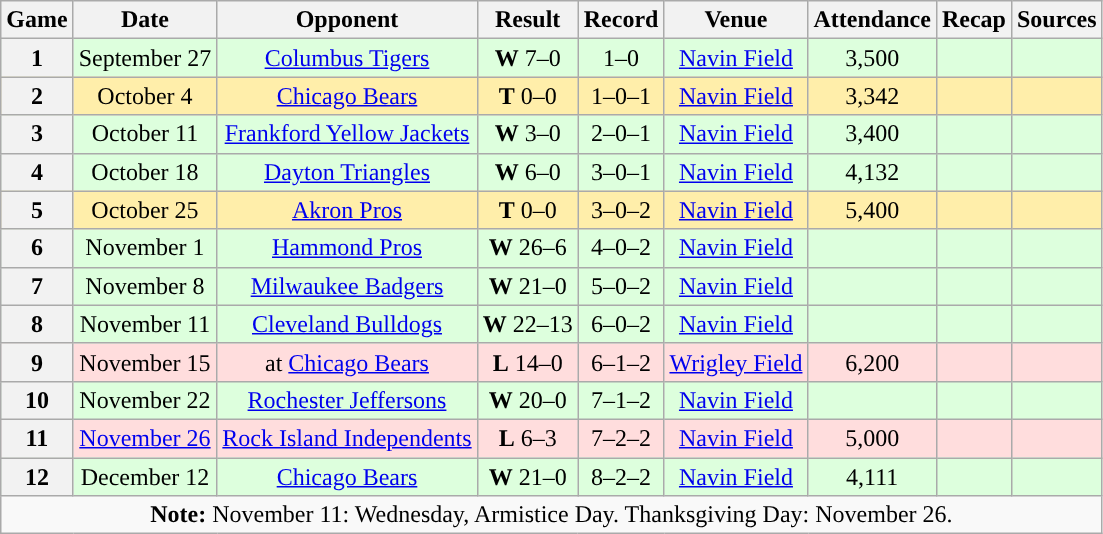<table class="wikitable" style="text-align:center">
<tr>
<th>Game</th>
<th>Date</th>
<th>Opponent</th>
<th>Result</th>
<th>Record</th>
<th>Venue</th>
<th>Attendance</th>
<th>Recap</th>
<th>Sources</th>
</tr>
<tr style="background: #ddffdd;">
<th>1</th>
<td>September 27</td>
<td><a href='#'>Columbus Tigers</a></td>
<td><strong>W</strong> 7–0</td>
<td>1–0</td>
<td><a href='#'>Navin Field</a></td>
<td>3,500</td>
<td></td>
<td></td>
</tr>
<tr style="background: #ffeeaa;">
<th>2</th>
<td>October 4</td>
<td><a href='#'>Chicago Bears</a></td>
<td><strong>T</strong> 0–0</td>
<td>1–0–1</td>
<td><a href='#'>Navin Field</a></td>
<td>3,342</td>
<td></td>
<td></td>
</tr>
<tr style="background: #ddffdd;">
<th>3</th>
<td>October 11</td>
<td><a href='#'>Frankford Yellow Jackets</a></td>
<td><strong>W</strong> 3–0</td>
<td>2–0–1</td>
<td><a href='#'>Navin Field</a></td>
<td>3,400</td>
<td></td>
<td></td>
</tr>
<tr style="background: #ddffdd;">
<th>4</th>
<td>October 18</td>
<td><a href='#'>Dayton Triangles</a></td>
<td><strong>W</strong> 6–0</td>
<td>3–0–1</td>
<td><a href='#'>Navin Field</a></td>
<td>4,132</td>
<td></td>
<td></td>
</tr>
<tr style="background: #ffeeaa;">
<th>5</th>
<td>October 25</td>
<td><a href='#'>Akron Pros</a></td>
<td><strong>T</strong> 0–0</td>
<td>3–0–2</td>
<td><a href='#'>Navin Field</a></td>
<td>5,400</td>
<td></td>
<td></td>
</tr>
<tr style="background: #ddffdd;">
<th>6</th>
<td>November 1</td>
<td><a href='#'>Hammond Pros</a></td>
<td><strong>W</strong> 26–6</td>
<td>4–0–2</td>
<td><a href='#'>Navin Field</a></td>
<td></td>
<td></td>
<td></td>
</tr>
<tr style="background: #ddffdd;">
<th>7</th>
<td>November 8</td>
<td><a href='#'>Milwaukee Badgers</a></td>
<td><strong>W</strong> 21–0</td>
<td>5–0–2</td>
<td><a href='#'>Navin Field</a></td>
<td></td>
<td></td>
<td></td>
</tr>
<tr style="background: #ddffdd;">
<th>8</th>
<td>November 11</td>
<td><a href='#'>Cleveland Bulldogs</a></td>
<td><strong>W</strong> 22–13</td>
<td>6–0–2</td>
<td><a href='#'>Navin Field</a></td>
<td></td>
<td></td>
<td></td>
</tr>
<tr style="background: #ffdddd;">
<th>9</th>
<td>November 15</td>
<td>at <a href='#'>Chicago Bears</a></td>
<td><strong>L</strong> 14–0</td>
<td>6–1–2</td>
<td><a href='#'>Wrigley Field</a></td>
<td>6,200</td>
<td></td>
<td></td>
</tr>
<tr style="background: #ddffdd;">
<th>10</th>
<td>November 22</td>
<td><a href='#'>Rochester Jeffersons</a></td>
<td><strong>W</strong> 20–0</td>
<td>7–1–2</td>
<td><a href='#'>Navin Field</a></td>
<td></td>
<td></td>
<td></td>
</tr>
<tr style="background: #ffdddd;">
<th>11</th>
<td><a href='#'>November 26</a></td>
<td><a href='#'>Rock Island Independents</a></td>
<td><strong>L</strong> 6–3</td>
<td>7–2–2</td>
<td><a href='#'>Navin Field</a></td>
<td>5,000</td>
<td></td>
<td></td>
</tr>
<tr style="background: #ddffdd;">
<th>12</th>
<td>December 12</td>
<td><a href='#'>Chicago Bears</a></td>
<td><strong>W</strong> 21–0</td>
<td>8–2–2</td>
<td><a href='#'>Navin Field</a></td>
<td>4,111 </td>
<td></td>
<td></td>
</tr>
<tr>
<td colspan="10"><strong>Note:</strong> November 11: Wednesday, Armistice Day. Thanksgiving Day: November 26.</td>
</tr>
</table>
